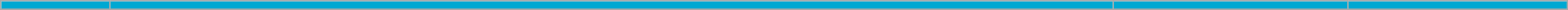<table class="wikitable plainrowheaders" style="width:100%;">
<tr>
<th scope="col" style="background-color: #00A8D2;" width=7%></th>
<th scope="col" style="background-color: #00A8D2;"></th>
<th scope="col" style="background-color: #00A8D2;" width=15%></th>
<th scope="col" style="background-color: #00A8D2;" width=14%></th>
</tr>
<tr>
</tr>
</table>
